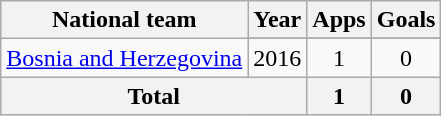<table class="wikitable" style="text-align:center">
<tr>
<th>National team</th>
<th>Year</th>
<th>Apps</th>
<th>Goals</th>
</tr>
<tr>
<td rowspan=2><a href='#'>Bosnia and Herzegovina</a></td>
</tr>
<tr>
<td>2016</td>
<td>1</td>
<td>0</td>
</tr>
<tr>
<th colspan=2>Total</th>
<th>1</th>
<th>0</th>
</tr>
</table>
